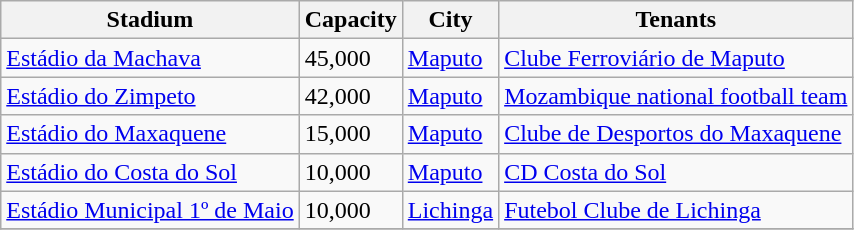<table class="wikitable sortable">
<tr>
<th>Stadium</th>
<th>Capacity</th>
<th>City</th>
<th>Tenants</th>
</tr>
<tr>
<td><a href='#'>Estádio da Machava</a></td>
<td>45,000</td>
<td><a href='#'>Maputo</a></td>
<td><a href='#'>Clube Ferroviário de Maputo</a></td>
</tr>
<tr>
<td><a href='#'>Estádio do Zimpeto</a></td>
<td>42,000</td>
<td><a href='#'>Maputo</a></td>
<td><a href='#'>Mozambique national football team</a></td>
</tr>
<tr>
<td><a href='#'>Estádio do Maxaquene</a></td>
<td>15,000</td>
<td><a href='#'>Maputo</a></td>
<td><a href='#'>Clube de Desportos do Maxaquene</a></td>
</tr>
<tr>
<td><a href='#'>Estádio do Costa do Sol</a></td>
<td>10,000</td>
<td><a href='#'>Maputo</a></td>
<td><a href='#'>CD Costa do Sol</a></td>
</tr>
<tr>
<td><a href='#'>Estádio Municipal 1º de Maio</a></td>
<td>10,000</td>
<td><a href='#'>Lichinga</a></td>
<td><a href='#'>Futebol Clube de Lichinga</a></td>
</tr>
<tr>
</tr>
</table>
